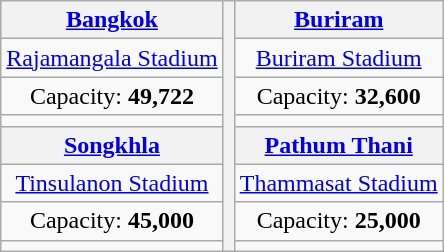<table class="wikitable" style="text-align:center;margin: 1em auto;">
<tr>
<th><a href='#'>Bangkok</a></th>
<th rowspan="8" text-align="center"></th>
<th><a href='#'>Buriram</a></th>
</tr>
<tr>
<td><a href='#'>Rajamangala Stadium</a></td>
<td><a href='#'>Buriram Stadium</a></td>
</tr>
<tr>
<td>Capacity: <strong>49,722</strong></td>
<td>Capacity: <strong>32,600</strong></td>
</tr>
<tr>
<td></td>
<td></td>
</tr>
<tr>
<th><a href='#'>Songkhla</a></th>
<th><a href='#'>Pathum Thani</a></th>
</tr>
<tr>
<td><a href='#'>Tinsulanon Stadium</a></td>
<td><a href='#'>Thammasat Stadium</a></td>
</tr>
<tr>
<td>Capacity: <strong>45,000</strong></td>
<td>Capacity: <strong>25,000</strong></td>
</tr>
<tr>
<td></td>
<td></td>
</tr>
</table>
